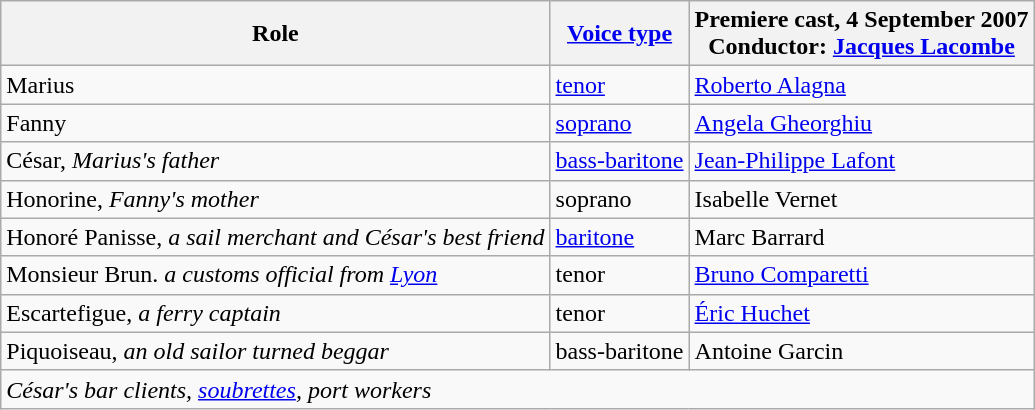<table class="wikitable">
<tr>
<th>Role</th>
<th><a href='#'>Voice type</a></th>
<th>Premiere cast, 4 September 2007<br>Conductor: <a href='#'>Jacques Lacombe</a></th>
</tr>
<tr>
<td>Marius</td>
<td><a href='#'>tenor</a></td>
<td><a href='#'>Roberto Alagna</a></td>
</tr>
<tr>
<td>Fanny</td>
<td><a href='#'>soprano</a></td>
<td><a href='#'>Angela Gheorghiu</a></td>
</tr>
<tr>
<td>César, <em>Marius's father</em></td>
<td><a href='#'>bass-baritone</a></td>
<td><a href='#'>Jean-Philippe Lafont</a></td>
</tr>
<tr>
<td>Honorine, <em>Fanny's mother</em></td>
<td>soprano</td>
<td>Isabelle Vernet</td>
</tr>
<tr>
<td>Honoré Panisse, <em>a sail merchant and César's best friend</em></td>
<td><a href='#'>baritone</a></td>
<td>Marc Barrard</td>
</tr>
<tr>
<td>Monsieur Brun. <em>a customs official from <a href='#'>Lyon</a></em></td>
<td>tenor</td>
<td><a href='#'>Bruno Comparetti</a></td>
</tr>
<tr>
<td>Escartefigue, <em>a ferry captain</em></td>
<td>tenor</td>
<td><a href='#'>Éric Huchet</a></td>
</tr>
<tr>
<td>Piquoiseau, <em>an old sailor turned beggar</em></td>
<td>bass-baritone</td>
<td>Antoine Garcin</td>
</tr>
<tr>
<td colspan=3><em>César's bar clients, <a href='#'>soubrettes</a>, port workers</em></td>
</tr>
</table>
